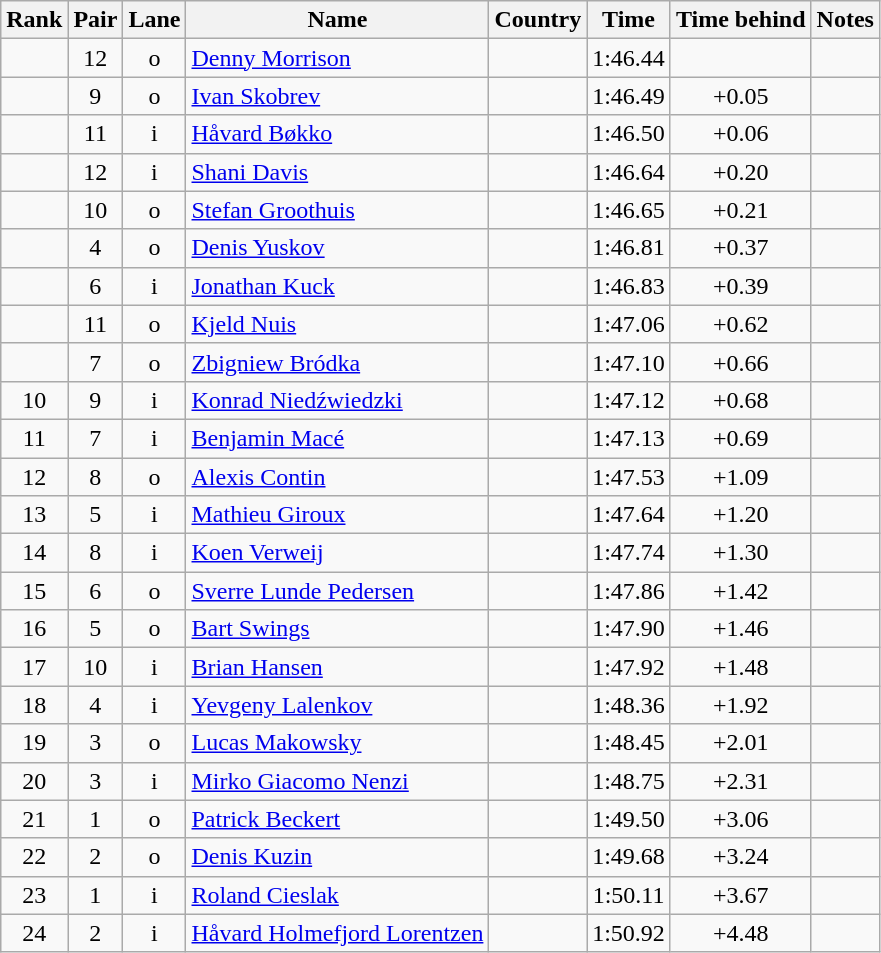<table class="wikitable sortable" style="text-align:center">
<tr>
<th>Rank</th>
<th>Pair</th>
<th>Lane</th>
<th>Name</th>
<th>Country</th>
<th>Time</th>
<th>Time behind</th>
<th>Notes</th>
</tr>
<tr>
<td></td>
<td>12</td>
<td>o</td>
<td align="left"><a href='#'>Denny Morrison</a></td>
<td align="left"></td>
<td>1:46.44</td>
<td></td>
<td></td>
</tr>
<tr>
<td></td>
<td>9</td>
<td>o</td>
<td align="left"><a href='#'>Ivan Skobrev</a></td>
<td align="left"></td>
<td>1:46.49</td>
<td>+0.05</td>
<td></td>
</tr>
<tr>
<td></td>
<td>11</td>
<td>i</td>
<td align="left"><a href='#'>Håvard Bøkko</a></td>
<td align="left"></td>
<td>1:46.50</td>
<td>+0.06</td>
<td></td>
</tr>
<tr>
<td></td>
<td>12</td>
<td>i</td>
<td align="left"><a href='#'>Shani Davis</a></td>
<td align="left"></td>
<td>1:46.64</td>
<td>+0.20</td>
<td></td>
</tr>
<tr>
<td></td>
<td>10</td>
<td>o</td>
<td align="left"><a href='#'>Stefan Groothuis</a></td>
<td align="left"></td>
<td>1:46.65</td>
<td>+0.21</td>
<td></td>
</tr>
<tr>
<td></td>
<td>4</td>
<td>o</td>
<td align="left"><a href='#'>Denis Yuskov</a></td>
<td align="left"></td>
<td>1:46.81</td>
<td>+0.37</td>
<td></td>
</tr>
<tr>
<td></td>
<td>6</td>
<td>i</td>
<td align="left"><a href='#'>Jonathan Kuck</a></td>
<td align="left"></td>
<td>1:46.83</td>
<td>+0.39</td>
<td></td>
</tr>
<tr>
<td></td>
<td>11</td>
<td>o</td>
<td align="left"><a href='#'>Kjeld Nuis</a></td>
<td align="left"></td>
<td>1:47.06</td>
<td>+0.62</td>
<td></td>
</tr>
<tr>
<td></td>
<td>7</td>
<td>o</td>
<td align="left"><a href='#'>Zbigniew Bródka</a></td>
<td align="left"></td>
<td>1:47.10</td>
<td>+0.66</td>
<td></td>
</tr>
<tr>
<td>10</td>
<td>9</td>
<td>i</td>
<td align="left"><a href='#'>Konrad Niedźwiedzki</a></td>
<td align="left"></td>
<td>1:47.12</td>
<td>+0.68</td>
<td></td>
</tr>
<tr>
<td>11</td>
<td>7</td>
<td>i</td>
<td align="left"><a href='#'>Benjamin Macé</a></td>
<td align="left"></td>
<td>1:47.13</td>
<td>+0.69</td>
<td></td>
</tr>
<tr>
<td>12</td>
<td>8</td>
<td>o</td>
<td align="left"><a href='#'>Alexis Contin</a></td>
<td align="left"></td>
<td>1:47.53</td>
<td>+1.09</td>
<td></td>
</tr>
<tr>
<td>13</td>
<td>5</td>
<td>i</td>
<td align="left"><a href='#'>Mathieu Giroux</a></td>
<td align="left"></td>
<td>1:47.64</td>
<td>+1.20</td>
<td></td>
</tr>
<tr>
<td>14</td>
<td>8</td>
<td>i</td>
<td align="left"><a href='#'>Koen Verweij</a></td>
<td align="left"></td>
<td>1:47.74</td>
<td>+1.30</td>
<td></td>
</tr>
<tr>
<td>15</td>
<td>6</td>
<td>o</td>
<td align="left"><a href='#'>Sverre Lunde Pedersen</a></td>
<td align="left"></td>
<td>1:47.86</td>
<td>+1.42</td>
<td></td>
</tr>
<tr>
<td>16</td>
<td>5</td>
<td>o</td>
<td align="left"><a href='#'>Bart Swings</a></td>
<td align="left"></td>
<td>1:47.90</td>
<td>+1.46</td>
<td></td>
</tr>
<tr>
<td>17</td>
<td>10</td>
<td>i</td>
<td align="left"><a href='#'>Brian Hansen</a></td>
<td align="left"></td>
<td>1:47.92</td>
<td>+1.48</td>
<td></td>
</tr>
<tr>
<td>18</td>
<td>4</td>
<td>i</td>
<td align="left"><a href='#'>Yevgeny Lalenkov</a></td>
<td align="left"></td>
<td>1:48.36</td>
<td>+1.92</td>
<td></td>
</tr>
<tr>
<td>19</td>
<td>3</td>
<td>o</td>
<td align="left"><a href='#'>Lucas Makowsky</a></td>
<td align="left"></td>
<td>1:48.45</td>
<td>+2.01</td>
<td></td>
</tr>
<tr>
<td>20</td>
<td>3</td>
<td>i</td>
<td align="left"><a href='#'>Mirko Giacomo Nenzi</a></td>
<td align="left"></td>
<td>1:48.75</td>
<td>+2.31</td>
<td></td>
</tr>
<tr>
<td>21</td>
<td>1</td>
<td>o</td>
<td align="left"><a href='#'>Patrick Beckert</a></td>
<td align="left"></td>
<td>1:49.50</td>
<td>+3.06</td>
<td></td>
</tr>
<tr>
<td>22</td>
<td>2</td>
<td>o</td>
<td align="left"><a href='#'>Denis Kuzin</a></td>
<td align="left"></td>
<td>1:49.68</td>
<td>+3.24</td>
<td></td>
</tr>
<tr>
<td>23</td>
<td>1</td>
<td>i</td>
<td align="left"><a href='#'>Roland Cieslak</a></td>
<td align="left"></td>
<td>1:50.11</td>
<td>+3.67</td>
<td></td>
</tr>
<tr>
<td>24</td>
<td>2</td>
<td>i</td>
<td align="left"><a href='#'>Håvard Holmefjord Lorentzen</a></td>
<td align="left"></td>
<td>1:50.92</td>
<td>+4.48</td>
<td></td>
</tr>
</table>
